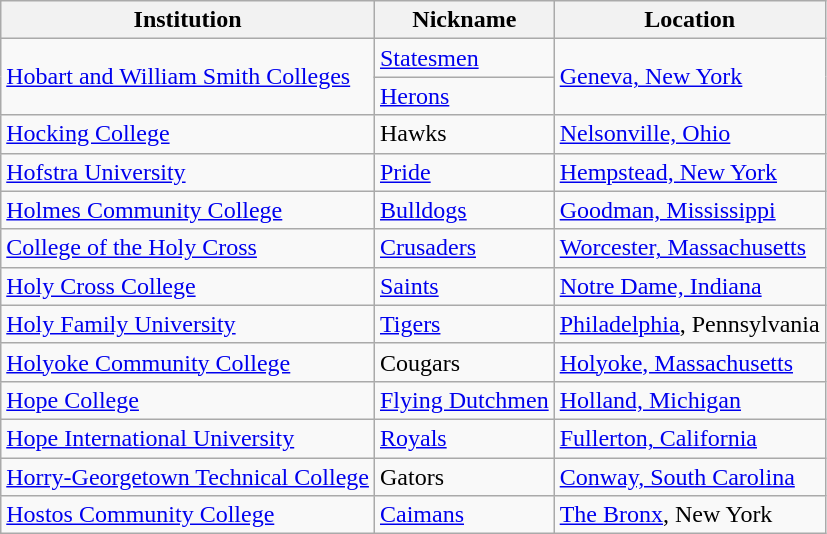<table class="wikitable">
<tr>
<th>Institution</th>
<th>Nickname</th>
<th>Location</th>
</tr>
<tr>
<td rowspan="2"><a href='#'>Hobart and William Smith Colleges</a></td>
<td><a href='#'>Statesmen</a></td>
<td rowspan="2"><a href='#'>Geneva, New York</a></td>
</tr>
<tr>
<td><a href='#'>Herons</a></td>
</tr>
<tr>
<td><a href='#'>Hocking College</a></td>
<td>Hawks</td>
<td><a href='#'>Nelsonville, Ohio</a></td>
</tr>
<tr>
<td><a href='#'>Hofstra University</a></td>
<td><a href='#'>Pride</a></td>
<td><a href='#'>Hempstead, New York</a></td>
</tr>
<tr>
<td><a href='#'>Holmes Community College</a></td>
<td><a href='#'>Bulldogs</a></td>
<td><a href='#'>Goodman, Mississippi</a></td>
</tr>
<tr>
<td><a href='#'>College of the Holy Cross</a></td>
<td><a href='#'>Crusaders</a></td>
<td><a href='#'>Worcester, Massachusetts</a></td>
</tr>
<tr>
<td><a href='#'>Holy Cross College</a></td>
<td><a href='#'>Saints</a></td>
<td><a href='#'>Notre Dame, Indiana</a></td>
</tr>
<tr>
<td><a href='#'>Holy Family University</a></td>
<td><a href='#'>Tigers</a></td>
<td><a href='#'>Philadelphia</a>, Pennsylvania</td>
</tr>
<tr>
<td><a href='#'>Holyoke Community College</a></td>
<td>Cougars</td>
<td><a href='#'>Holyoke, Massachusetts</a></td>
</tr>
<tr>
<td><a href='#'>Hope College</a></td>
<td><a href='#'>Flying Dutchmen</a></td>
<td><a href='#'>Holland, Michigan</a></td>
</tr>
<tr>
<td><a href='#'>Hope International University</a></td>
<td><a href='#'>Royals</a></td>
<td><a href='#'>Fullerton, California</a></td>
</tr>
<tr>
<td><a href='#'>Horry-Georgetown Technical College</a></td>
<td>Gators</td>
<td><a href='#'>Conway, South Carolina</a></td>
</tr>
<tr>
<td><a href='#'>Hostos Community College</a></td>
<td><a href='#'>Caimans</a></td>
<td><a href='#'>The Bronx</a>, New York</td>
</tr>
</table>
